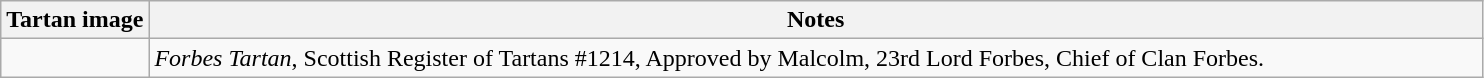<table class="wikitable">
<tr>
<th width=10%>Tartan image</th>
<th width=90%>Notes</th>
</tr>
<tr>
<td></td>
<td><em>Forbes Tartan</em>, Scottish Register of Tartans #1214, Approved by Malcolm, 23rd Lord Forbes, Chief of Clan Forbes.</td>
</tr>
</table>
